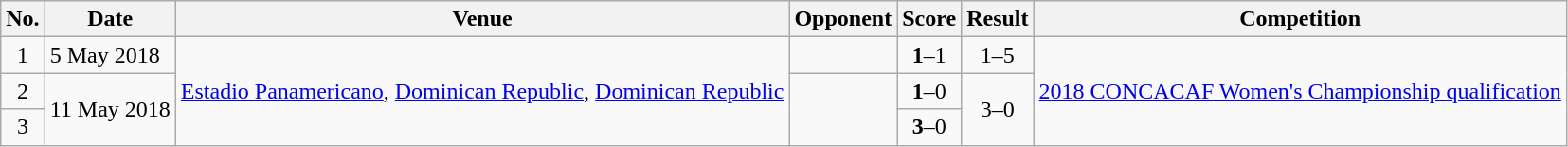<table class="wikitable">
<tr>
<th>No.</th>
<th>Date</th>
<th>Venue</th>
<th>Opponent</th>
<th>Score</th>
<th>Result</th>
<th>Competition</th>
</tr>
<tr>
<td style="text-align:center;">1</td>
<td>5 May 2018</td>
<td rowspan=3><a href='#'>Estadio Panamericano</a>, <a href='#'>Dominican Republic</a>, <a href='#'>Dominican Republic</a></td>
<td></td>
<td style="text-align:center;"><strong>1</strong>–1</td>
<td style="text-align:center;">1–5</td>
<td rowspan=3><a href='#'>2018 CONCACAF Women's Championship qualification</a></td>
</tr>
<tr>
<td style="text-align:center;">2</td>
<td rowspan=2>11 May 2018</td>
<td rowspan=2></td>
<td style="text-align:center;"><strong>1</strong>–0</td>
<td rowspan=2 style="text-align:center;">3–0</td>
</tr>
<tr style="text-align:center;">
<td>3</td>
<td><strong>3</strong>–0</td>
</tr>
</table>
